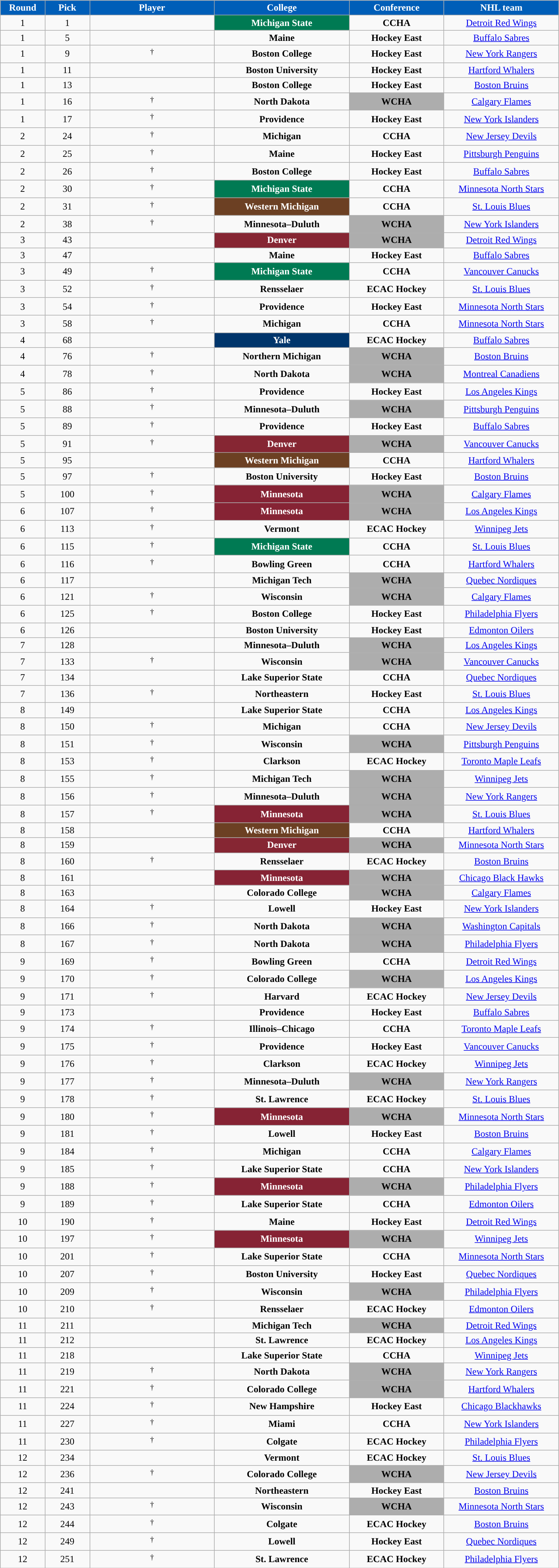<table class="wikitable sortable" width="75%">
<tr>
<th style="color:white; background-color:#005EB8; width: 4em;">Round</th>
<th style="color:white; background-color:#005EB8; width: 4em;">Pick</th>
<th style="color:white; background-color:#005EB8; width: 12em;">Player</th>
<th style="color:white; background-color:#005EB8; width: 13em;">College</th>
<th style="color:white; background-color:#005EB8; width: 9em;">Conference</th>
<th style="color:white; background-color:#005EB8; width: 11em;">NHL team</th>
</tr>
<tr align="center" bgcolor="">
<td>1</td>
<td>1</td>
<td></td>
<td style="color:white; background:#007A53"><strong>Michigan State</strong></td>
<td><strong>CCHA</strong></td>
<td><a href='#'>Detroit Red Wings</a></td>
</tr>
<tr align="center" bgcolor="">
<td>1</td>
<td>5</td>
<td></td>
<td><strong>Maine</strong></td>
<td><strong>Hockey East</strong></td>
<td><a href='#'>Buffalo Sabres</a></td>
</tr>
<tr align="center" bgcolor="">
<td>1</td>
<td>9</td>
<td> <sup>†</sup></td>
<td><strong>Boston College</strong></td>
<td><strong>Hockey East</strong></td>
<td><a href='#'>New York Rangers</a></td>
</tr>
<tr align="center" bgcolor="">
<td>1</td>
<td>11</td>
<td></td>
<td><strong>Boston University</strong></td>
<td><strong>Hockey East</strong></td>
<td><a href='#'>Hartford Whalers</a></td>
</tr>
<tr align="center" bgcolor="">
<td>1</td>
<td>13</td>
<td></td>
<td><strong>Boston College</strong></td>
<td><strong>Hockey East</strong></td>
<td><a href='#'>Boston Bruins</a></td>
</tr>
<tr align="center" bgcolor="">
<td>1</td>
<td>16</td>
<td> <sup>†</sup></td>
<td><strong>North Dakota</strong></td>
<td style="color:black; background:#ADADAD; "><strong>WCHA</strong></td>
<td><a href='#'>Calgary Flames</a></td>
</tr>
<tr align="center" bgcolor="">
<td>1</td>
<td>17</td>
<td> <sup>†</sup></td>
<td><strong>Providence</strong></td>
<td><strong>Hockey East</strong></td>
<td><a href='#'>New York Islanders</a></td>
</tr>
<tr align="center" bgcolor="">
<td>2</td>
<td>24</td>
<td> <sup>†</sup></td>
<td><strong>Michigan</strong></td>
<td><strong>CCHA</strong></td>
<td><a href='#'>New Jersey Devils</a></td>
</tr>
<tr align="center" bgcolor="">
<td>2</td>
<td>25</td>
<td> <sup>†</sup></td>
<td><strong>Maine</strong></td>
<td><strong>Hockey East</strong></td>
<td><a href='#'>Pittsburgh Penguins</a></td>
</tr>
<tr align="center" bgcolor="">
<td>2</td>
<td>26</td>
<td> <sup>†</sup></td>
<td><strong>Boston College</strong></td>
<td><strong>Hockey East</strong></td>
<td><a href='#'>Buffalo Sabres</a></td>
</tr>
<tr align="center" bgcolor="">
<td>2</td>
<td>30</td>
<td> <sup>†</sup></td>
<td style="color:white; background:#007A53"><strong>Michigan State</strong></td>
<td><strong>CCHA</strong></td>
<td><a href='#'>Minnesota North Stars</a></td>
</tr>
<tr align="center" bgcolor="">
<td>2</td>
<td>31</td>
<td> <sup>†</sup></td>
<td style="color:white; background:#6C4023; "><strong>Western Michigan</strong></td>
<td><strong>CCHA</strong></td>
<td><a href='#'>St. Louis Blues</a></td>
</tr>
<tr align="center" bgcolor="">
<td>2</td>
<td>38</td>
<td> <sup>†</sup></td>
<td><strong>Minnesota–Duluth</strong></td>
<td style="color:black; background:#ADADAD; "><strong>WCHA</strong></td>
<td><a href='#'>New York Islanders</a></td>
</tr>
<tr align="center" bgcolor="">
<td>3</td>
<td>43</td>
<td></td>
<td style="color:white; background:#862633; "><strong>Denver</strong></td>
<td style="color:black; background:#ADADAD; "><strong>WCHA</strong></td>
<td><a href='#'>Detroit Red Wings</a></td>
</tr>
<tr align="center" bgcolor="">
<td>3</td>
<td>47</td>
<td></td>
<td><strong>Maine</strong></td>
<td><strong>Hockey East</strong></td>
<td><a href='#'>Buffalo Sabres</a></td>
</tr>
<tr align="center" bgcolor="">
<td>3</td>
<td>49</td>
<td> <sup>†</sup></td>
<td style="color:white; background:#007A53"><strong>Michigan State</strong></td>
<td><strong>CCHA</strong></td>
<td><a href='#'>Vancouver Canucks</a></td>
</tr>
<tr align="center" bgcolor="">
<td>3</td>
<td>52</td>
<td> <sup>†</sup></td>
<td><strong>Rensselaer</strong></td>
<td><strong>ECAC Hockey</strong></td>
<td><a href='#'>St. Louis Blues</a></td>
</tr>
<tr align="center" bgcolor="">
<td>3</td>
<td>54</td>
<td> <sup>†</sup></td>
<td><strong>Providence</strong></td>
<td><strong>Hockey East</strong></td>
<td><a href='#'>Minnesota North Stars</a></td>
</tr>
<tr align="center" bgcolor="">
<td>3</td>
<td>58</td>
<td> <sup>†</sup></td>
<td><strong>Michigan</strong></td>
<td><strong>CCHA</strong></td>
<td><a href='#'>Minnesota North Stars</a></td>
</tr>
<tr align="center" bgcolor="">
<td>4</td>
<td>68</td>
<td></td>
<td style="color:white; background:#00356B"><strong>Yale</strong></td>
<td><strong>ECAC Hockey</strong></td>
<td><a href='#'>Buffalo Sabres</a></td>
</tr>
<tr align="center" bgcolor="">
<td>4</td>
<td>76</td>
<td> <sup>†</sup></td>
<td><strong>Northern Michigan</strong></td>
<td style="color:black; background:#ADADAD; "><strong>WCHA</strong></td>
<td><a href='#'>Boston Bruins</a></td>
</tr>
<tr align="center" bgcolor="">
<td>4</td>
<td>78</td>
<td> <sup>†</sup></td>
<td><strong>North Dakota</strong></td>
<td style="color:black; background:#ADADAD; "><strong>WCHA</strong></td>
<td><a href='#'>Montreal Canadiens</a></td>
</tr>
<tr align="center" bgcolor="">
<td>5</td>
<td>86</td>
<td> <sup>†</sup></td>
<td><strong>Providence</strong></td>
<td><strong>Hockey East</strong></td>
<td><a href='#'>Los Angeles Kings</a></td>
</tr>
<tr align="center" bgcolor="">
<td>5</td>
<td>88</td>
<td> <sup>†</sup></td>
<td><strong>Minnesota–Duluth</strong></td>
<td style="color:black; background:#ADADAD; "><strong>WCHA</strong></td>
<td><a href='#'>Pittsburgh Penguins</a></td>
</tr>
<tr align="center" bgcolor="">
<td>5</td>
<td>89</td>
<td> <sup>†</sup></td>
<td><strong>Providence</strong></td>
<td><strong>Hockey East</strong></td>
<td><a href='#'>Buffalo Sabres</a></td>
</tr>
<tr align="center" bgcolor="">
<td>5</td>
<td>91</td>
<td> <sup>†</sup></td>
<td style="color:white; background:#862633; "><strong>Denver</strong></td>
<td style="color:black; background:#ADADAD; "><strong>WCHA</strong></td>
<td><a href='#'>Vancouver Canucks</a></td>
</tr>
<tr align="center" bgcolor="">
<td>5</td>
<td>95</td>
<td></td>
<td style="color:white; background:#6C4023; "><strong>Western Michigan</strong></td>
<td><strong>CCHA</strong></td>
<td><a href='#'>Hartford Whalers</a></td>
</tr>
<tr align="center" bgcolor="">
<td>5</td>
<td>97</td>
<td> <sup>†</sup></td>
<td><strong>Boston University</strong></td>
<td><strong>Hockey East</strong></td>
<td><a href='#'>Boston Bruins</a></td>
</tr>
<tr align="center" bgcolor="">
<td>5</td>
<td>100</td>
<td> <sup>†</sup></td>
<td style="color:white; background:#862334; "><strong>Minnesota</strong></td>
<td style="color:black; background:#ADADAD; "><strong>WCHA</strong></td>
<td><a href='#'>Calgary Flames</a></td>
</tr>
<tr align="center" bgcolor="">
<td>6</td>
<td>107</td>
<td> <sup>†</sup></td>
<td style="color:white; background:#862334; "><strong>Minnesota</strong></td>
<td style="color:black; background:#ADADAD; "><strong>WCHA</strong></td>
<td><a href='#'>Los Angeles Kings</a></td>
</tr>
<tr align="center" bgcolor="">
<td>6</td>
<td>113</td>
<td> <sup>†</sup></td>
<td><strong>Vermont</strong></td>
<td><strong>ECAC Hockey</strong></td>
<td><a href='#'>Winnipeg Jets</a></td>
</tr>
<tr align="center" bgcolor="">
<td>6</td>
<td>115</td>
<td> <sup>†</sup></td>
<td style="color:white; background:#007A53"><strong>Michigan State</strong></td>
<td><strong>CCHA</strong></td>
<td><a href='#'>St. Louis Blues</a></td>
</tr>
<tr align="center" bgcolor="">
<td>6</td>
<td>116</td>
<td> <sup>†</sup></td>
<td><strong>Bowling Green</strong></td>
<td><strong>CCHA</strong></td>
<td><a href='#'>Hartford Whalers</a></td>
</tr>
<tr align="center" bgcolor="">
<td>6</td>
<td>117</td>
<td></td>
<td><strong>Michigan Tech</strong></td>
<td style="color:black; background:#ADADAD; "><strong>WCHA</strong></td>
<td><a href='#'>Quebec Nordiques</a></td>
</tr>
<tr align="center" bgcolor="">
<td>6</td>
<td>121</td>
<td> <sup>†</sup></td>
<td><strong>Wisconsin</strong></td>
<td style="color:black; background:#ADADAD; "><strong>WCHA</strong></td>
<td><a href='#'>Calgary Flames</a></td>
</tr>
<tr align="center" bgcolor="">
<td>6</td>
<td>125</td>
<td> <sup>†</sup></td>
<td><strong>Boston College</strong></td>
<td><strong>Hockey East</strong></td>
<td><a href='#'>Philadelphia Flyers</a></td>
</tr>
<tr align="center" bgcolor="">
<td>6</td>
<td>126</td>
<td></td>
<td><strong>Boston University</strong></td>
<td><strong>Hockey East</strong></td>
<td><a href='#'>Edmonton Oilers</a></td>
</tr>
<tr align="center" bgcolor="">
<td>7</td>
<td>128</td>
<td></td>
<td><strong>Minnesota–Duluth</strong></td>
<td style="color:black; background:#ADADAD; "><strong>WCHA</strong></td>
<td><a href='#'>Los Angeles Kings</a></td>
</tr>
<tr align="center" bgcolor="">
<td>7</td>
<td>133</td>
<td> <sup>†</sup></td>
<td><strong>Wisconsin</strong></td>
<td style="color:black; background:#ADADAD; "><strong>WCHA</strong></td>
<td><a href='#'>Vancouver Canucks</a></td>
</tr>
<tr align="center" bgcolor="">
<td>7</td>
<td>134</td>
<td></td>
<td><strong>Lake Superior State</strong></td>
<td><strong>CCHA</strong></td>
<td><a href='#'>Quebec Nordiques</a></td>
</tr>
<tr align="center" bgcolor="">
<td>7</td>
<td>136</td>
<td> <sup>†</sup></td>
<td><strong>Northeastern</strong></td>
<td><strong>Hockey East</strong></td>
<td><a href='#'>St. Louis Blues</a></td>
</tr>
<tr align="center" bgcolor="">
<td>8</td>
<td>149</td>
<td></td>
<td><strong>Lake Superior State</strong></td>
<td><strong>CCHA</strong></td>
<td><a href='#'>Los Angeles Kings</a></td>
</tr>
<tr align="center" bgcolor="">
<td>8</td>
<td>150</td>
<td> <sup>†</sup></td>
<td><strong>Michigan</strong></td>
<td><strong>CCHA</strong></td>
<td><a href='#'>New Jersey Devils</a></td>
</tr>
<tr align="center" bgcolor="">
<td>8</td>
<td>151</td>
<td> <sup>†</sup></td>
<td><strong>Wisconsin</strong></td>
<td style="color:black; background:#ADADAD; "><strong>WCHA</strong></td>
<td><a href='#'>Pittsburgh Penguins</a></td>
</tr>
<tr align="center" bgcolor="">
<td>8</td>
<td>153</td>
<td> <sup>†</sup></td>
<td><strong>Clarkson</strong></td>
<td><strong>ECAC Hockey</strong></td>
<td><a href='#'>Toronto Maple Leafs</a></td>
</tr>
<tr align="center" bgcolor="">
<td>8</td>
<td>155</td>
<td> <sup>†</sup></td>
<td><strong>Michigan Tech</strong></td>
<td style="color:black; background:#ADADAD; "><strong>WCHA</strong></td>
<td><a href='#'>Winnipeg Jets</a></td>
</tr>
<tr align="center" bgcolor="">
<td>8</td>
<td>156</td>
<td> <sup>†</sup></td>
<td><strong>Minnesota–Duluth</strong></td>
<td style="color:black; background:#ADADAD; "><strong>WCHA</strong></td>
<td><a href='#'>New York Rangers</a></td>
</tr>
<tr align="center" bgcolor="">
<td>8</td>
<td>157</td>
<td> <sup>†</sup></td>
<td style="color:white; background:#862334; "><strong>Minnesota</strong></td>
<td style="color:black; background:#ADADAD; "><strong>WCHA</strong></td>
<td><a href='#'>St. Louis Blues</a></td>
</tr>
<tr align="center" bgcolor="">
<td>8</td>
<td>158</td>
<td></td>
<td style="color:white; background:#6C4023; "><strong>Western Michigan</strong></td>
<td><strong>CCHA</strong></td>
<td><a href='#'>Hartford Whalers</a></td>
</tr>
<tr align="center" bgcolor="">
<td>8</td>
<td>159</td>
<td></td>
<td style="color:white; background:#862633; "><strong>Denver</strong></td>
<td style="color:black; background:#ADADAD; "><strong>WCHA</strong></td>
<td><a href='#'>Minnesota North Stars</a></td>
</tr>
<tr align="center" bgcolor="">
<td>8</td>
<td>160</td>
<td> <sup>†</sup></td>
<td><strong>Rensselaer</strong></td>
<td><strong>ECAC Hockey</strong></td>
<td><a href='#'>Boston Bruins</a></td>
</tr>
<tr align="center" bgcolor="">
<td>8</td>
<td>161</td>
<td></td>
<td style="color:white; background:#862334; "><strong>Minnesota</strong></td>
<td style="color:black; background:#ADADAD; "><strong>WCHA</strong></td>
<td><a href='#'>Chicago Black Hawks</a></td>
</tr>
<tr align="center" bgcolor="">
<td>8</td>
<td>163</td>
<td></td>
<td><strong>Colorado College</strong></td>
<td style="color:black; background:#ADADAD; "><strong>WCHA</strong></td>
<td><a href='#'>Calgary Flames</a></td>
</tr>
<tr align="center" bgcolor="">
<td>8</td>
<td>164</td>
<td> <sup>†</sup></td>
<td><strong>Lowell</strong></td>
<td><strong>Hockey East</strong></td>
<td><a href='#'>New York Islanders</a></td>
</tr>
<tr align="center" bgcolor="">
<td>8</td>
<td>166</td>
<td> <sup>†</sup></td>
<td><strong>North Dakota</strong></td>
<td style="color:black; background:#ADADAD; "><strong>WCHA</strong></td>
<td><a href='#'>Washington Capitals</a></td>
</tr>
<tr align="center" bgcolor="">
<td>8</td>
<td>167</td>
<td> <sup>†</sup></td>
<td><strong>North Dakota</strong></td>
<td style="color:black; background:#ADADAD; "><strong>WCHA</strong></td>
<td><a href='#'>Philadelphia Flyers</a></td>
</tr>
<tr align="center" bgcolor="">
<td>9</td>
<td>169</td>
<td> <sup>†</sup></td>
<td><strong>Bowling Green</strong></td>
<td><strong>CCHA</strong></td>
<td><a href='#'>Detroit Red Wings</a></td>
</tr>
<tr align="center" bgcolor="">
<td>9</td>
<td>170</td>
<td> <sup>†</sup></td>
<td><strong>Colorado College</strong></td>
<td style="color:black; background:#ADADAD; "><strong>WCHA</strong></td>
<td><a href='#'>Los Angeles Kings</a></td>
</tr>
<tr align="center" bgcolor="">
<td>9</td>
<td>171</td>
<td> <sup>†</sup></td>
<td><strong>Harvard</strong></td>
<td><strong>ECAC Hockey</strong></td>
<td><a href='#'>New Jersey Devils</a></td>
</tr>
<tr align="center" bgcolor="">
<td>9</td>
<td>173</td>
<td></td>
<td><strong>Providence</strong></td>
<td><strong>Hockey East</strong></td>
<td><a href='#'>Buffalo Sabres</a></td>
</tr>
<tr align="center" bgcolor="">
<td>9</td>
<td>174</td>
<td> <sup>†</sup></td>
<td><strong>Illinois–Chicago</strong></td>
<td><strong>CCHA</strong></td>
<td><a href='#'>Toronto Maple Leafs</a></td>
</tr>
<tr align="center" bgcolor="">
<td>9</td>
<td>175</td>
<td> <sup>†</sup></td>
<td><strong>Providence</strong></td>
<td><strong>Hockey East</strong></td>
<td><a href='#'>Vancouver Canucks</a></td>
</tr>
<tr align="center" bgcolor="">
<td>9</td>
<td>176</td>
<td> <sup>†</sup></td>
<td><strong>Clarkson</strong></td>
<td><strong>ECAC Hockey</strong></td>
<td><a href='#'>Winnipeg Jets</a></td>
</tr>
<tr align="center" bgcolor="">
<td>9</td>
<td>177</td>
<td> <sup>†</sup></td>
<td><strong>Minnesota–Duluth</strong></td>
<td style="color:black; background:#ADADAD; "><strong>WCHA</strong></td>
<td><a href='#'>New York Rangers</a></td>
</tr>
<tr align="center" bgcolor="">
<td>9</td>
<td>178</td>
<td> <sup>†</sup></td>
<td><strong>St. Lawrence</strong></td>
<td><strong>ECAC Hockey</strong></td>
<td><a href='#'>St. Louis Blues</a></td>
</tr>
<tr align="center" bgcolor="">
<td>9</td>
<td>180</td>
<td> <sup>†</sup></td>
<td style="color:white; background:#862334; "><strong>Minnesota</strong></td>
<td style="color:black; background:#ADADAD; "><strong>WCHA</strong></td>
<td><a href='#'>Minnesota North Stars</a></td>
</tr>
<tr align="center" bgcolor="">
<td>9</td>
<td>181</td>
<td> <sup>†</sup></td>
<td><strong>Lowell</strong></td>
<td><strong>Hockey East</strong></td>
<td><a href='#'>Boston Bruins</a></td>
</tr>
<tr align="center" bgcolor="">
<td>9</td>
<td>184</td>
<td> <sup>†</sup></td>
<td><strong>Michigan</strong></td>
<td><strong>CCHA</strong></td>
<td><a href='#'>Calgary Flames</a></td>
</tr>
<tr align="center" bgcolor="">
<td>9</td>
<td>185</td>
<td> <sup>†</sup></td>
<td><strong>Lake Superior State</strong></td>
<td><strong>CCHA</strong></td>
<td><a href='#'>New York Islanders</a></td>
</tr>
<tr align="center" bgcolor="">
<td>9</td>
<td>188</td>
<td> <sup>†</sup></td>
<td style="color:white; background:#862334; "><strong>Minnesota</strong></td>
<td style="color:black; background:#ADADAD; "><strong>WCHA</strong></td>
<td><a href='#'>Philadelphia Flyers</a></td>
</tr>
<tr align="center" bgcolor="">
<td>9</td>
<td>189</td>
<td> <sup>†</sup></td>
<td><strong>Lake Superior State</strong></td>
<td><strong>CCHA</strong></td>
<td><a href='#'>Edmonton Oilers</a></td>
</tr>
<tr align="center" bgcolor="">
<td>10</td>
<td>190</td>
<td> <sup>†</sup></td>
<td><strong>Maine</strong></td>
<td><strong>Hockey East</strong></td>
<td><a href='#'>Detroit Red Wings</a></td>
</tr>
<tr align="center" bgcolor="">
<td>10</td>
<td>197</td>
<td> <sup>†</sup></td>
<td style="color:white; background:#862334; "><strong>Minnesota</strong></td>
<td style="color:black; background:#ADADAD; "><strong>WCHA</strong></td>
<td><a href='#'>Winnipeg Jets</a></td>
</tr>
<tr align="center" bgcolor="">
<td>10</td>
<td>201</td>
<td> <sup>†</sup></td>
<td><strong>Lake Superior State</strong></td>
<td><strong>CCHA</strong></td>
<td><a href='#'>Minnesota North Stars</a></td>
</tr>
<tr align="center" bgcolor="">
<td>10</td>
<td>207</td>
<td> <sup>†</sup></td>
<td><strong>Boston University</strong></td>
<td><strong>Hockey East</strong></td>
<td><a href='#'>Quebec Nordiques</a></td>
</tr>
<tr align="center" bgcolor="">
<td>10</td>
<td>209</td>
<td> <sup>†</sup></td>
<td><strong>Wisconsin</strong></td>
<td style="color:black; background:#ADADAD; "><strong>WCHA</strong></td>
<td><a href='#'>Philadelphia Flyers</a></td>
</tr>
<tr align="center" bgcolor="">
<td>10</td>
<td>210</td>
<td> <sup>†</sup></td>
<td><strong>Rensselaer</strong></td>
<td><strong>ECAC Hockey</strong></td>
<td><a href='#'>Edmonton Oilers</a></td>
</tr>
<tr align="center" bgcolor="">
<td>11</td>
<td>211</td>
<td></td>
<td><strong>Michigan Tech</strong></td>
<td style="color:black; background:#ADADAD; "><strong>WCHA</strong></td>
<td><a href='#'>Detroit Red Wings</a></td>
</tr>
<tr align="center" bgcolor="">
<td>11</td>
<td>212</td>
<td></td>
<td><strong>St. Lawrence</strong></td>
<td><strong>ECAC Hockey</strong></td>
<td><a href='#'>Los Angeles Kings</a></td>
</tr>
<tr align="center" bgcolor="">
<td>11</td>
<td>218</td>
<td></td>
<td><strong>Lake Superior State</strong></td>
<td><strong>CCHA</strong></td>
<td><a href='#'>Winnipeg Jets</a></td>
</tr>
<tr align="center" bgcolor="">
<td>11</td>
<td>219</td>
<td> <sup>†</sup></td>
<td><strong>North Dakota</strong></td>
<td style="color:black; background:#ADADAD; "><strong>WCHA</strong></td>
<td><a href='#'>New York Rangers</a></td>
</tr>
<tr align="center" bgcolor="">
<td>11</td>
<td>221</td>
<td> <sup>†</sup></td>
<td><strong>Colorado College</strong></td>
<td style="color:black; background:#ADADAD; "><strong>WCHA</strong></td>
<td><a href='#'>Hartford Whalers</a></td>
</tr>
<tr align="center" bgcolor="">
<td>11</td>
<td>224</td>
<td> <sup>†</sup></td>
<td><strong>New Hampshire</strong></td>
<td><strong>Hockey East</strong></td>
<td><a href='#'>Chicago Blackhawks</a></td>
</tr>
<tr align="center" bgcolor="">
<td>11</td>
<td>227</td>
<td> <sup>†</sup></td>
<td><strong>Miami</strong></td>
<td><strong>CCHA</strong></td>
<td><a href='#'>New York Islanders</a></td>
</tr>
<tr align="center" bgcolor="">
<td>11</td>
<td>230</td>
<td> <sup>†</sup></td>
<td><strong>Colgate</strong></td>
<td><strong>ECAC Hockey</strong></td>
<td><a href='#'>Philadelphia Flyers</a></td>
</tr>
<tr align="center" bgcolor="">
<td>12</td>
<td>234</td>
<td></td>
<td><strong>Vermont</strong></td>
<td><strong>ECAC Hockey</strong></td>
<td><a href='#'>St. Louis Blues</a></td>
</tr>
<tr align="center" bgcolor="">
<td>12</td>
<td>236</td>
<td> <sup>†</sup></td>
<td><strong>Colorado College</strong></td>
<td style="color:black; background:#ADADAD; "><strong>WCHA</strong></td>
<td><a href='#'>New Jersey Devils</a></td>
</tr>
<tr align="center" bgcolor="">
<td>12</td>
<td>241</td>
<td></td>
<td><strong>Northeastern</strong></td>
<td><strong>Hockey East</strong></td>
<td><a href='#'>Boston Bruins</a></td>
</tr>
<tr align="center" bgcolor="">
<td>12</td>
<td>243</td>
<td> <sup>†</sup></td>
<td><strong>Wisconsin</strong></td>
<td style="color:black; background:#ADADAD; "><strong>WCHA</strong></td>
<td><a href='#'>Minnesota North Stars</a></td>
</tr>
<tr align="center" bgcolor="">
<td>12</td>
<td>244</td>
<td> <sup>†</sup></td>
<td><strong>Colgate</strong></td>
<td><strong>ECAC Hockey</strong></td>
<td><a href='#'>Boston Bruins</a></td>
</tr>
<tr align="center" bgcolor="">
<td>12</td>
<td>249</td>
<td> <sup>†</sup></td>
<td><strong>Lowell</strong></td>
<td><strong>Hockey East</strong></td>
<td><a href='#'>Quebec Nordiques</a></td>
</tr>
<tr align="center" bgcolor="">
<td>12</td>
<td>251</td>
<td> <sup>†</sup></td>
<td><strong>St. Lawrence</strong></td>
<td><strong>ECAC Hockey</strong></td>
<td><a href='#'>Philadelphia Flyers</a></td>
</tr>
</table>
